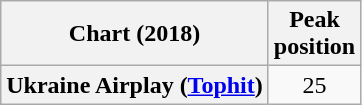<table class="wikitable plainrowheaders" style="text-align:center">
<tr>
<th scope="col">Chart (2018)</th>
<th scope="col">Peak<br> position</th>
</tr>
<tr>
<th scope="row">Ukraine Airplay (<a href='#'>Tophit</a>)</th>
<td>25</td>
</tr>
</table>
